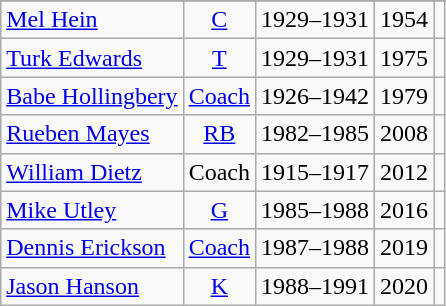<table class=wikitable style="text-align:center">
<tr>
</tr>
<tr>
<td align=left><a href='#'>Mel Hein</a></td>
<td><a href='#'>C</a></td>
<td>1929–1931</td>
<td>1954</td>
<td></td>
</tr>
<tr>
<td align=left><a href='#'>Turk Edwards</a></td>
<td><a href='#'>T</a></td>
<td>1929–1931</td>
<td>1975</td>
<td></td>
</tr>
<tr>
<td align=left><a href='#'>Babe Hollingbery</a></td>
<td><a href='#'>Coach</a></td>
<td>1926–1942</td>
<td>1979</td>
<td></td>
</tr>
<tr>
<td align=left><a href='#'>Rueben Mayes</a></td>
<td><a href='#'>RB</a></td>
<td>1982–1985</td>
<td>2008</td>
<td></td>
</tr>
<tr>
<td align=left><a href='#'>William Dietz</a></td>
<td>Coach</td>
<td>1915–1917</td>
<td>2012</td>
<td></td>
</tr>
<tr>
<td align=left><a href='#'>Mike Utley</a></td>
<td><a href='#'>G</a></td>
<td>1985–1988</td>
<td>2016</td>
<td></td>
</tr>
<tr>
<td align=left><a href='#'>Dennis Erickson</a></td>
<td><a href='#'>Coach</a></td>
<td>1987–1988</td>
<td>2019</td>
<td></td>
</tr>
<tr>
<td align=left><a href='#'>Jason Hanson</a></td>
<td><a href='#'>K</a></td>
<td>1988–1991</td>
<td>2020</td>
<td></td>
</tr>
</table>
